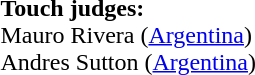<table style="width:100%">
<tr>
<td><br><br><strong>Touch judges:</strong>
<br>Mauro Rivera (<a href='#'>Argentina</a>)
<br>Andres Sutton (<a href='#'>Argentina</a>)</td>
</tr>
</table>
